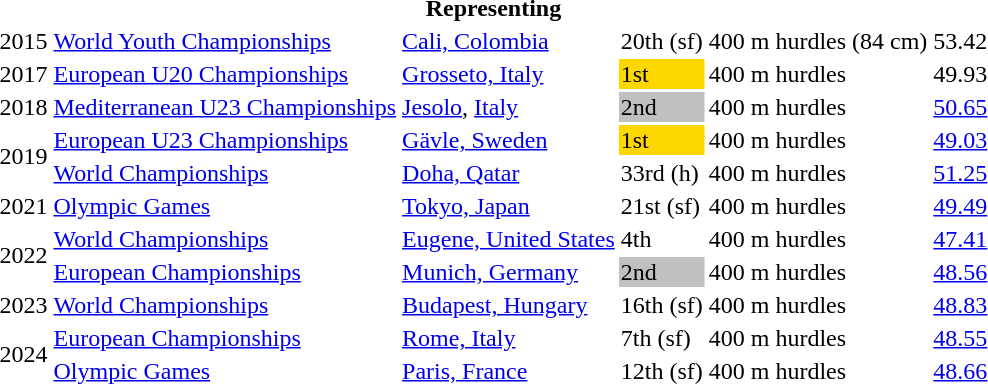<table>
<tr>
<th colspan="6">Representing </th>
</tr>
<tr>
<td>2015</td>
<td><a href='#'>World Youth Championships</a></td>
<td><a href='#'>Cali, Colombia</a></td>
<td>20th (sf)</td>
<td>400 m hurdles (84 cm)</td>
<td>53.42</td>
</tr>
<tr>
<td>2017</td>
<td><a href='#'>European U20 Championships</a></td>
<td><a href='#'>Grosseto, Italy</a></td>
<td bgcolor=gold>1st</td>
<td>400 m hurdles</td>
<td>49.93</td>
</tr>
<tr>
<td>2018</td>
<td><a href='#'>Mediterranean U23 Championships</a></td>
<td><a href='#'>Jesolo</a>, <a href='#'>Italy</a></td>
<td bgcolor=silver>2nd</td>
<td>400 m hurdles</td>
<td><a href='#'>50.65</a></td>
</tr>
<tr>
<td rowspan=2>2019</td>
<td><a href='#'>European U23 Championships</a></td>
<td><a href='#'>Gävle, Sweden</a></td>
<td bgcolor=gold>1st</td>
<td>400 m hurdles</td>
<td><a href='#'>49.03</a></td>
</tr>
<tr>
<td><a href='#'>World Championships</a></td>
<td><a href='#'>Doha, Qatar</a></td>
<td>33rd (h)</td>
<td>400 m hurdles</td>
<td><a href='#'>51.25</a></td>
</tr>
<tr>
<td>2021</td>
<td><a href='#'>Olympic Games</a></td>
<td><a href='#'>Tokyo, Japan</a></td>
<td>21st (sf)</td>
<td>400 m hurdles</td>
<td><a href='#'>49.49</a></td>
</tr>
<tr>
<td rowspan=2>2022</td>
<td><a href='#'>World Championships</a></td>
<td><a href='#'>Eugene, United States</a></td>
<td>4th</td>
<td>400 m hurdles</td>
<td><a href='#'>47.41</a></td>
</tr>
<tr>
<td><a href='#'>European Championships</a></td>
<td><a href='#'>Munich, Germany</a></td>
<td bgcolor=silver>2nd</td>
<td>400 m hurdles</td>
<td><a href='#'>48.56</a></td>
</tr>
<tr>
<td>2023</td>
<td><a href='#'>World Championships</a></td>
<td><a href='#'>Budapest, Hungary</a></td>
<td>16th (sf)</td>
<td>400 m hurdles</td>
<td><a href='#'>48.83</a></td>
</tr>
<tr>
<td rowspan=2>2024</td>
<td><a href='#'>European Championships</a></td>
<td><a href='#'>Rome, Italy</a></td>
<td>7th (sf)</td>
<td>400 m hurdles</td>
<td><a href='#'>48.55</a></td>
</tr>
<tr>
<td><a href='#'>Olympic Games</a></td>
<td><a href='#'>Paris, France</a></td>
<td>12th (sf)</td>
<td>400 m hurdles</td>
<td><a href='#'>48.66</a></td>
</tr>
</table>
